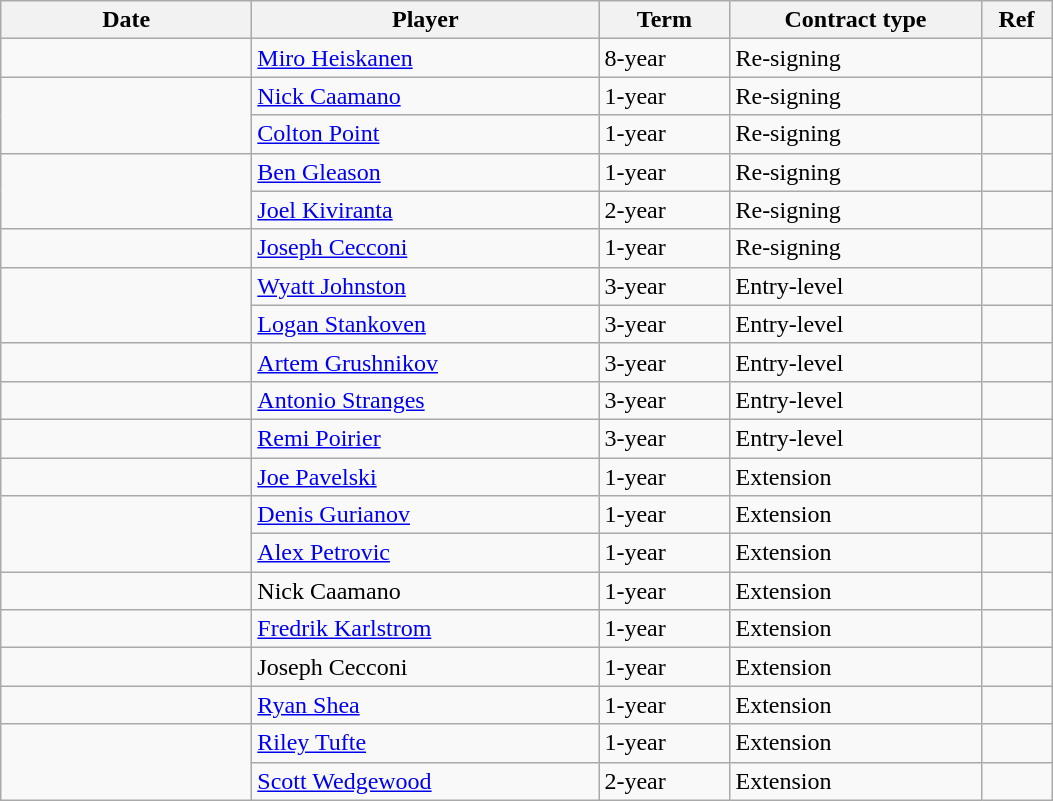<table class="wikitable">
<tr>
<th style="width: 10em;">Date</th>
<th style="width: 14em;">Player</th>
<th style="width: 5em;">Term</th>
<th style="width: 10em;">Contract type</th>
<th style="width: 2.5em;">Ref</th>
</tr>
<tr>
<td></td>
<td><a href='#'>Miro Heiskanen</a></td>
<td>8-year</td>
<td>Re-signing</td>
<td></td>
</tr>
<tr>
<td rowspan=2></td>
<td><a href='#'>Nick Caamano</a></td>
<td>1-year</td>
<td>Re-signing</td>
<td></td>
</tr>
<tr>
<td><a href='#'>Colton Point</a></td>
<td>1-year</td>
<td>Re-signing</td>
<td></td>
</tr>
<tr>
<td rowspan=2></td>
<td><a href='#'>Ben Gleason</a></td>
<td>1-year</td>
<td>Re-signing</td>
<td></td>
</tr>
<tr>
<td><a href='#'>Joel Kiviranta</a></td>
<td>2-year</td>
<td>Re-signing</td>
<td></td>
</tr>
<tr>
<td></td>
<td><a href='#'>Joseph Cecconi</a></td>
<td>1-year</td>
<td>Re-signing</td>
<td></td>
</tr>
<tr>
<td rowspan=2></td>
<td><a href='#'>Wyatt Johnston</a></td>
<td>3-year</td>
<td>Entry-level</td>
<td></td>
</tr>
<tr>
<td><a href='#'>Logan Stankoven</a></td>
<td>3-year</td>
<td>Entry-level</td>
<td></td>
</tr>
<tr>
<td></td>
<td><a href='#'>Artem Grushnikov</a></td>
<td>3-year</td>
<td>Entry-level</td>
<td></td>
</tr>
<tr>
<td></td>
<td><a href='#'>Antonio Stranges</a></td>
<td>3-year</td>
<td>Entry-level</td>
<td></td>
</tr>
<tr>
<td></td>
<td><a href='#'>Remi Poirier</a></td>
<td>3-year</td>
<td>Entry-level</td>
<td></td>
</tr>
<tr>
<td></td>
<td><a href='#'>Joe Pavelski</a></td>
<td>1-year</td>
<td>Extension</td>
<td></td>
</tr>
<tr>
<td rowspan=2></td>
<td><a href='#'>Denis Gurianov</a></td>
<td>1-year</td>
<td>Extension</td>
<td></td>
</tr>
<tr>
<td><a href='#'>Alex Petrovic</a></td>
<td>1-year</td>
<td>Extension</td>
<td></td>
</tr>
<tr>
<td></td>
<td>Nick Caamano</td>
<td>1-year</td>
<td>Extension</td>
<td></td>
</tr>
<tr>
<td></td>
<td><a href='#'>Fredrik Karlstrom</a></td>
<td>1-year</td>
<td>Extension</td>
<td></td>
</tr>
<tr>
<td></td>
<td>Joseph Cecconi</td>
<td>1-year</td>
<td>Extension</td>
<td></td>
</tr>
<tr>
<td></td>
<td><a href='#'>Ryan Shea</a></td>
<td>1-year</td>
<td>Extension</td>
<td></td>
</tr>
<tr>
<td rowspan=2></td>
<td><a href='#'>Riley Tufte</a></td>
<td>1-year</td>
<td>Extension</td>
<td></td>
</tr>
<tr>
<td><a href='#'>Scott Wedgewood</a></td>
<td>2-year</td>
<td>Extension</td>
<td></td>
</tr>
</table>
